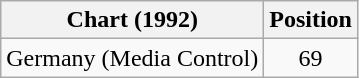<table class="wikitable">
<tr>
<th>Chart (1992)</th>
<th>Position</th>
</tr>
<tr>
<td>Germany (Media Control)</td>
<td align="center">69</td>
</tr>
</table>
